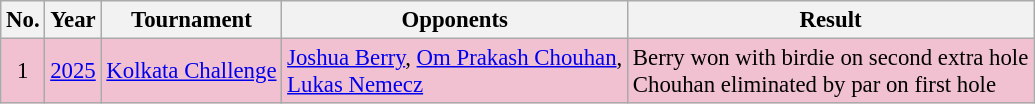<table class="wikitable" style="font-size:95%;">
<tr>
<th>No.</th>
<th>Year</th>
<th>Tournament</th>
<th>Opponents</th>
<th>Result</th>
</tr>
<tr style="background:#F2C1D1;">
<td align=center>1</td>
<td><a href='#'>2025</a></td>
<td><a href='#'>Kolkata Challenge</a></td>
<td> <a href='#'>Joshua Berry</a>,  <a href='#'>Om Prakash Chouhan</a>,<br> <a href='#'>Lukas Nemecz</a></td>
<td>Berry won with birdie on second extra hole<br>Chouhan eliminated by par on first hole</td>
</tr>
</table>
